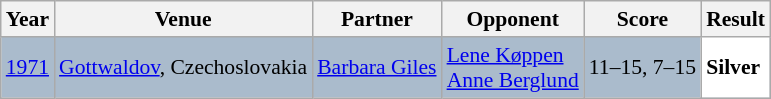<table class="sortable wikitable" style="font-size: 90%;">
<tr>
<th>Year</th>
<th>Venue</th>
<th>Partner</th>
<th>Opponent</th>
<th>Score</th>
<th>Result</th>
</tr>
<tr style="background:#AABBCC">
<td align="center"><a href='#'>1971</a></td>
<td align="left"><a href='#'>Gottwaldov</a>, Czechoslovakia</td>
<td align="left"> <a href='#'>Barbara Giles</a></td>
<td align="left"> <a href='#'>Lene Køppen</a><br> <a href='#'>Anne Berglund</a></td>
<td align="left">11–15, 7–15</td>
<td style="text-align:left; background:white"> <strong>Silver</strong></td>
</tr>
</table>
